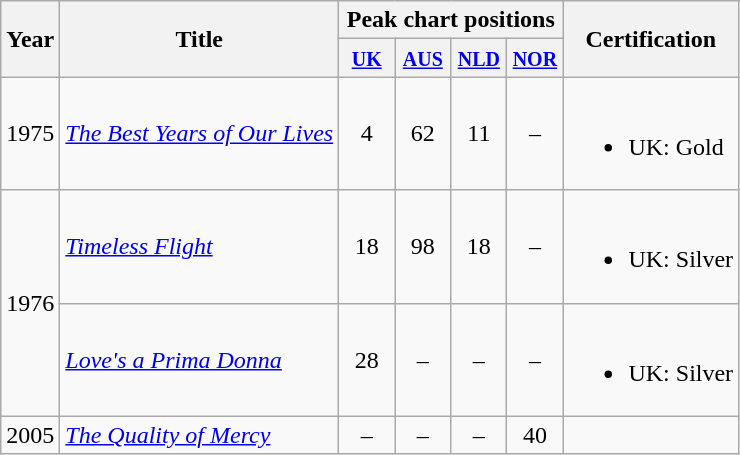<table class="wikitable">
<tr>
<th rowspan="2">Year</th>
<th rowspan="2">Title</th>
<th colspan="4">Peak chart positions</th>
<th rowspan="2">Certification</th>
</tr>
<tr>
<th style="width:30px;"><small><a href='#'>UK</a></small><br></th>
<th style="width:30px;"><small><a href='#'>AUS</a></small></th>
<th style="width:30px;"><small><a href='#'>NLD</a></small><br></th>
<th style="width:30px;"><small><a href='#'>NOR</a></small><br></th>
</tr>
<tr>
<td>1975</td>
<td><em><a href='#'>The Best Years of Our Lives</a></em></td>
<td style="text-align:center;">4</td>
<td style="text-align:center;">62</td>
<td style="text-align:center;">11</td>
<td style="text-align:center;">–</td>
<td><br><ul><li>UK: Gold</li></ul></td>
</tr>
<tr>
<td rowspan="2">1976</td>
<td><em><a href='#'>Timeless Flight</a></em></td>
<td style="text-align:center;">18</td>
<td style="text-align:center;">98</td>
<td style="text-align:center;">18</td>
<td style="text-align:center;">–</td>
<td><br><ul><li>UK: Silver</li></ul></td>
</tr>
<tr>
<td><em><a href='#'>Love's a Prima Donna</a></em></td>
<td style="text-align:center;">28</td>
<td style="text-align:center;">–</td>
<td style="text-align:center;">–</td>
<td style="text-align:center;">–</td>
<td><br><ul><li>UK: Silver</li></ul></td>
</tr>
<tr>
<td>2005</td>
<td><em><a href='#'>The Quality of Mercy</a></em></td>
<td style="text-align:center;">–</td>
<td style="text-align:center;">–</td>
<td style="text-align:center;">–</td>
<td style="text-align:center;">40</td>
<td></td>
</tr>
</table>
